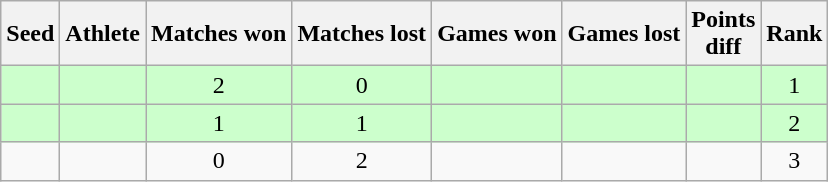<table class="wikitable">
<tr>
<th>Seed</th>
<th>Athlete</th>
<th>Matches won</th>
<th>Matches lost</th>
<th>Games won</th>
<th>Games lost</th>
<th>Points<br>diff</th>
<th>Rank</th>
</tr>
<tr bgcolor="#ccffcc">
<td align="center"></td>
<td></td>
<td align="center">2</td>
<td align="center">0</td>
<td align="center"></td>
<td align="center"></td>
<td align="center"></td>
<td align="center">1</td>
</tr>
<tr bgcolor="#ccffcc">
<td align="center"></td>
<td></td>
<td align="center">1</td>
<td align="center">1</td>
<td align="center"></td>
<td align="center"></td>
<td align="center"></td>
<td align="center">2</td>
</tr>
<tr>
<td align="center"></td>
<td></td>
<td align="center">0</td>
<td align="center">2</td>
<td align="center"></td>
<td align="center"></td>
<td align="center"></td>
<td align="center">3</td>
</tr>
</table>
